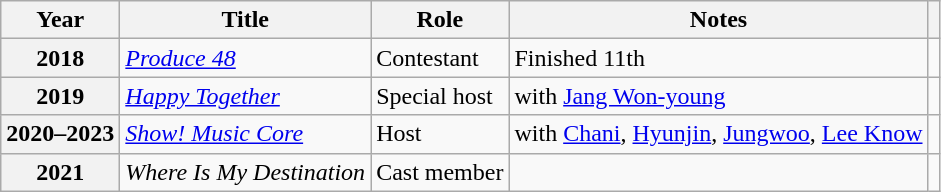<table class="wikitable plainrowheaders">
<tr>
<th scope="col">Year</th>
<th scope="col">Title</th>
<th scope="col">Role</th>
<th scope="col">Notes</th>
<th scope="col" class="unsortable"></th>
</tr>
<tr>
<th scope="row">2018</th>
<td><em><a href='#'>Produce 48</a></em></td>
<td>Contestant</td>
<td>Finished 11th</td>
<td style="text-align:center"></td>
</tr>
<tr>
<th scope="row">2019</th>
<td><em><a href='#'>Happy Together</a></em></td>
<td>Special host</td>
<td>with <a href='#'>Jang Won-young</a></td>
<td style="text-align:center"></td>
</tr>
<tr>
<th scope="row">2020–2023</th>
<td><em><a href='#'>Show! Music Core</a></em></td>
<td>Host</td>
<td>with <a href='#'>Chani</a>, <a href='#'>Hyunjin</a>, <a href='#'>Jungwoo</a>, <a href='#'>Lee Know</a></td>
<td style="text-align:center"></td>
</tr>
<tr>
<th scope="row">2021</th>
<td><em>Where Is My Destination</em></td>
<td>Cast member</td>
<td></td>
<td style="text-align:center"></td>
</tr>
</table>
